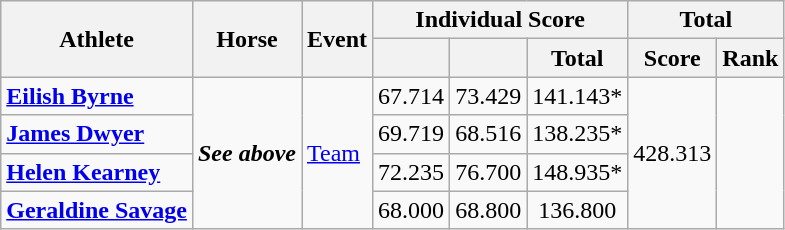<table class=wikitable>
<tr>
<th rowspan="2">Athlete</th>
<th rowspan="2">Horse</th>
<th rowspan="2">Event</th>
<th colspan="3">Individual Score</th>
<th colspan="2">Total</th>
</tr>
<tr>
<th></th>
<th></th>
<th>Total</th>
<th>Score</th>
<th>Rank</th>
</tr>
<tr>
<td><strong><a href='#'>Eilish Byrne</a></strong></td>
<td rowspan=4><strong><em>See above</em></strong></td>
<td rowspan=4><a href='#'>Team</a></td>
<td align="center">67.714</td>
<td align="center">73.429</td>
<td align="center">141.143*</td>
<td align="center" rowspan="4">428.313</td>
<td align="center" rowspan="4"></td>
</tr>
<tr>
<td><strong><a href='#'>James Dwyer</a></strong></td>
<td align="center">69.719</td>
<td align="center">68.516</td>
<td align="center">138.235*</td>
</tr>
<tr>
<td><strong><a href='#'>Helen Kearney</a></strong></td>
<td align="center">72.235</td>
<td align="center">76.700</td>
<td align="center">148.935*</td>
</tr>
<tr>
<td><strong><a href='#'>Geraldine Savage</a></strong></td>
<td align="center">68.000</td>
<td align="center">68.800</td>
<td align="center">136.800</td>
</tr>
</table>
